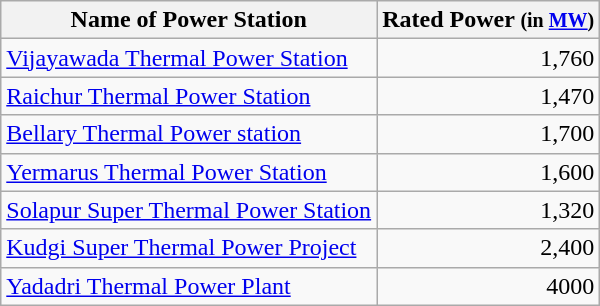<table class="wikitable sortable">
<tr>
<th>Name of Power Station</th>
<th data-sort-type="number">Rated Power <small>(in <a href='#'>MW</a>)</small></th>
</tr>
<tr>
<td><a href='#'>Vijayawada Thermal Power Station</a></td>
<td align="right">1,760</td>
</tr>
<tr>
<td><a href='#'>Raichur Thermal Power Station</a></td>
<td align="right">1,470</td>
</tr>
<tr>
<td><a href='#'>Bellary Thermal Power station</a></td>
<td align="right">1,700</td>
</tr>
<tr>
<td><a href='#'>Yermarus Thermal Power Station</a></td>
<td align="right">1,600</td>
</tr>
<tr>
<td><a href='#'>Solapur Super Thermal Power Station</a></td>
<td align="right">1,320</td>
</tr>
<tr>
<td><a href='#'>Kudgi Super Thermal Power Project</a></td>
<td align="right">2,400</td>
</tr>
<tr>
<td><a href='#'>Yadadri Thermal Power Plant</a></td>
<td align="right">4000</td>
</tr>
</table>
